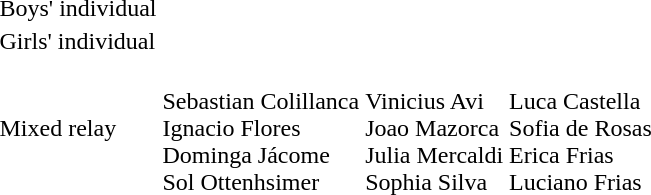<table>
<tr>
<td nowrap>Boys' individual</td>
<td></td>
<td nowrap></td>
<td></td>
</tr>
<tr>
<td>Girls' individual</td>
<td></td>
<td></td>
<td nowrap></td>
</tr>
<tr>
<td>Mixed relay</td>
<td nowrap><br>Sebastian Colillanca<br>Ignacio Flores<br>Dominga Jácome<br>Sol Ottenhsimer</td>
<td><br>Vinicius Avi<br>Joao Mazorca<br>Julia Mercaldi<br>Sophia Silva</td>
<td><br>Luca Castella<br>Sofia de Rosas<br>Erica Frias<br>Luciano Frias</td>
</tr>
</table>
